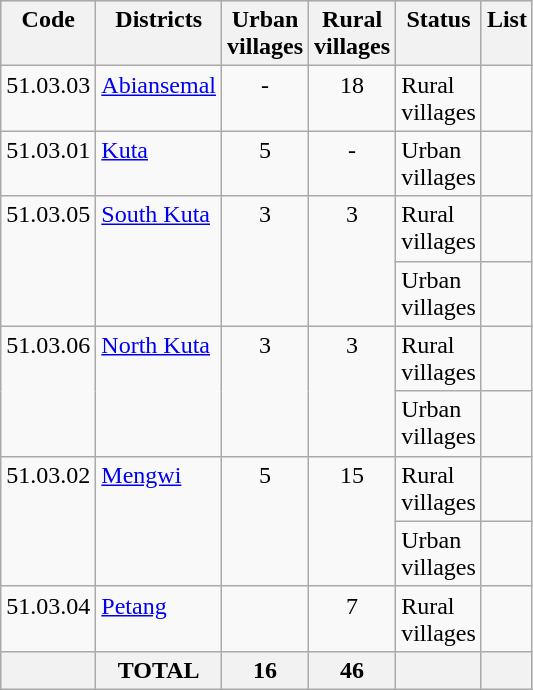<table class="wikitable sortable">
<tr valign="top" style="background-color: #ccc;">
<th>Code</th>
<th>Districts</th>
<th>Urban <br>villages</th>
<th>Rural <br>villages</th>
<th>Status</th>
<th>List</th>
</tr>
<tr valign="top">
<td>51.03.03</td>
<td><a href='#'>Abiansemal</a></td>
<td align="center">-</td>
<td align="center">18</td>
<td>Rural<br>villages</td>
<td></td>
</tr>
<tr valign="top">
<td>51.03.01</td>
<td><a href='#'>Kuta</a></td>
<td align="center">5</td>
<td align="center">-</td>
<td>Urban<br>villages</td>
<td></td>
</tr>
<tr valign="top">
<td rowspan="2">51.03.05</td>
<td rowspan="2"><a href='#'>South Kuta</a></td>
<td rowspan="2" align="center">3</td>
<td rowspan="2" align="center">3</td>
<td>Rural<br>villages</td>
<td></td>
</tr>
<tr>
<td>Urban <br>villages</td>
<td></td>
</tr>
<tr valign="top">
<td rowspan="2">51.03.06</td>
<td rowspan="2"><a href='#'>North Kuta</a></td>
<td rowspan="2" align="center">3</td>
<td rowspan="2" align="center">3</td>
<td>Rural<br>villages</td>
<td></td>
</tr>
<tr>
<td>Urban<br>villages</td>
<td></td>
</tr>
<tr valign="top">
<td rowspan="2">51.03.02</td>
<td rowspan="2"><a href='#'>Mengwi</a></td>
<td rowspan="2" align="center">5</td>
<td rowspan="2" align="center">15</td>
<td>Rural<br>villages</td>
<td></td>
</tr>
<tr>
<td>Urban<br>villages</td>
<td></td>
</tr>
<tr valign="top">
<td>51.03.04</td>
<td><a href='#'>Petang</a></td>
<td align="center"></td>
<td align="center">7</td>
<td>Rural<br>villages</td>
<td></td>
</tr>
<tr valign="top" style="background-color: #ccc;">
<th></th>
<th>TOTAL</th>
<th>16</th>
<th>46</th>
<th></th>
<th></th>
</tr>
</table>
